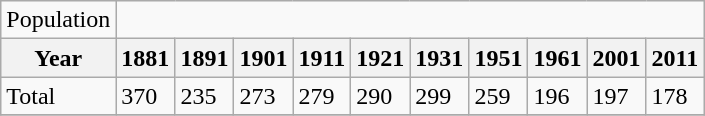<table class="wikitable">
<tr>
<td>Population</td>
</tr>
<tr>
<th>Year</th>
<th>1881</th>
<th>1891</th>
<th>1901</th>
<th>1911</th>
<th>1921</th>
<th>1931</th>
<th>1951</th>
<th>1961</th>
<th>2001</th>
<th>2011</th>
</tr>
<tr>
<td>Total</td>
<td>370</td>
<td>235</td>
<td>273</td>
<td>279</td>
<td>290</td>
<td>299</td>
<td>259</td>
<td>196</td>
<td>197</td>
<td>178</td>
</tr>
<tr>
</tr>
</table>
